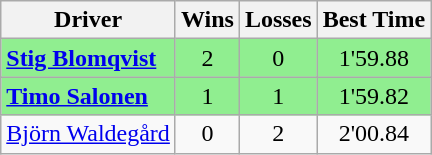<table class="wikitable">
<tr>
<th>Driver</th>
<th>Wins</th>
<th>Losses</th>
<th>Best Time</th>
</tr>
<tr style="background:lightgreen;">
<td><strong> <a href='#'>Stig Blomqvist</a></strong></td>
<td align=center>2</td>
<td align=center>0</td>
<td align=center>1'59.88</td>
</tr>
<tr style="background:lightgreen;">
<td><strong> <a href='#'>Timo Salonen</a></strong></td>
<td align=center>1</td>
<td align=center>1</td>
<td align=center>1'59.82</td>
</tr>
<tr>
<td> <a href='#'>Björn Waldegård</a></td>
<td align=center>0</td>
<td align=center>2</td>
<td align=center>2'00.84</td>
</tr>
</table>
